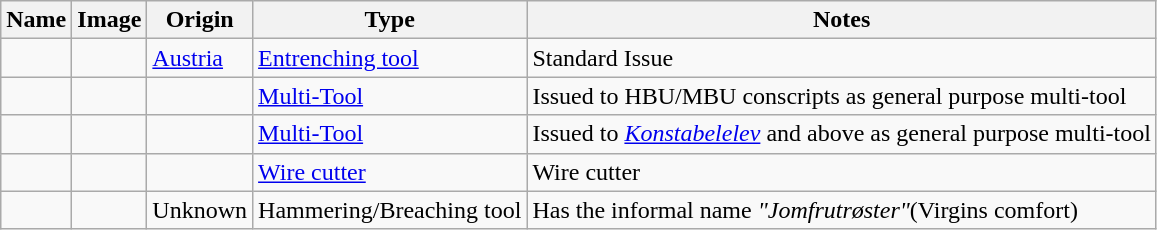<table class="wikitable">
<tr>
<th>Name</th>
<th>Image</th>
<th>Origin</th>
<th>Type</th>
<th>Notes</th>
</tr>
<tr>
<td></td>
<td></td>
<td> <a href='#'>Austria</a></td>
<td><a href='#'>Entrenching tool</a></td>
<td>Standard Issue</td>
</tr>
<tr>
<td></td>
<td></td>
<td></td>
<td><a href='#'>Multi-Tool</a></td>
<td>Issued to HBU/MBU conscripts as general purpose multi-tool</td>
</tr>
<tr>
<td></td>
<td></td>
<td></td>
<td><a href='#'>Multi-Tool</a></td>
<td>Issued to <em><a href='#'>Konstabelelev</a></em> and above as general purpose multi-tool</td>
</tr>
<tr>
<td></td>
<td></td>
<td></td>
<td><a href='#'>Wire cutter</a></td>
<td>Wire cutter</td>
</tr>
<tr>
<td></td>
<td></td>
<td>Unknown</td>
<td>Hammering/Breaching tool</td>
<td>Has the informal name <em>"Jomfrutrøster"</em>(Virgins comfort)</td>
</tr>
</table>
